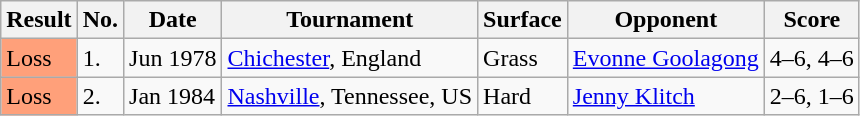<table class="sortable wikitable">
<tr>
<th>Result</th>
<th>No.</th>
<th>Date</th>
<th>Tournament</th>
<th>Surface</th>
<th>Opponent</th>
<th>Score</th>
</tr>
<tr bgcolor=>
<td style="background:#ffa07a;">Loss</td>
<td>1.</td>
<td>Jun 1978</td>
<td><a href='#'>Chichester</a>, England</td>
<td>Grass</td>
<td> <a href='#'>Evonne Goolagong</a></td>
<td>4–6, 4–6</td>
</tr>
<tr bgcolor=>
<td style="background:#ffa07a;">Loss</td>
<td>2.</td>
<td>Jan 1984</td>
<td><a href='#'>Nashville</a>, Tennessee, US</td>
<td>Hard</td>
<td> <a href='#'>Jenny Klitch</a></td>
<td>2–6, 1–6</td>
</tr>
</table>
